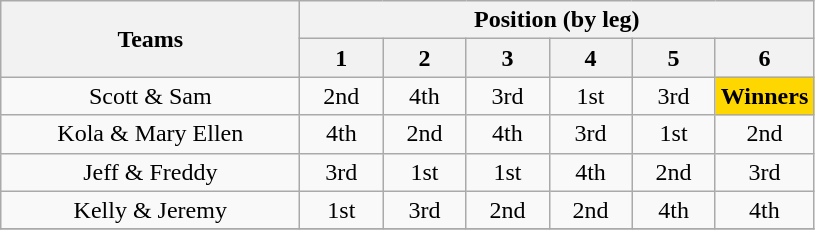<table class="wikitable" style="text-align:center">
<tr>
<th rowspan="2">Teams</th>
<th colspan="12">Position (by leg)</th>
</tr>
<tr>
<th style="width:3em">1</th>
<th style="width:3em">2</th>
<th style="width:3em">3</th>
<th style="width:3em">4</th>
<th style="width:3em">5</th>
<th style="width:3em">6</th>
</tr>
<tr>
<td style="width:12em">Scott & Sam</td>
<td>2nd</td>
<td>4th</td>
<td>3rd</td>
<td>1st</td>
<td>3rd</td>
<td style=background:gold><strong>Winners</strong></td>
</tr>
<tr>
<td style="width:12em">Kola & Mary Ellen</td>
<td>4th</td>
<td>2nd</td>
<td>4th</td>
<td>3rd</td>
<td>1st</td>
<td>2nd</td>
</tr>
<tr>
<td style="width:12em">Jeff & Freddy</td>
<td>3rd</td>
<td>1st</td>
<td>1st</td>
<td>4th</td>
<td>2nd</td>
<td>3rd</td>
</tr>
<tr>
<td style="width:12em">Kelly & Jeremy</td>
<td>1st</td>
<td>3rd</td>
<td>2nd</td>
<td>2nd</td>
<td>4th</td>
<td>4th</td>
</tr>
<tr>
</tr>
</table>
